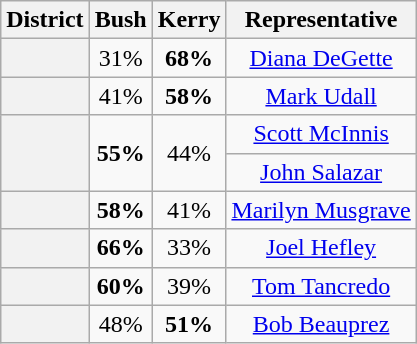<table class=wikitable>
<tr>
<th>District</th>
<th>Bush</th>
<th>Kerry</th>
<th>Representative</th>
</tr>
<tr align=center>
<th></th>
<td>31%</td>
<td><strong>68%</strong></td>
<td><a href='#'>Diana DeGette</a></td>
</tr>
<tr align=center>
<th></th>
<td>41%</td>
<td><strong>58%</strong></td>
<td><a href='#'>Mark Udall</a></td>
</tr>
<tr align=center>
<th rowspan=2 ></th>
<td rowspan=2><strong>55%</strong></td>
<td rowspan=2>44%</td>
<td><a href='#'>Scott McInnis</a></td>
</tr>
<tr align=center>
<td><a href='#'>John Salazar</a></td>
</tr>
<tr align=center>
<th></th>
<td><strong>58%</strong></td>
<td>41%</td>
<td><a href='#'>Marilyn Musgrave</a></td>
</tr>
<tr align=center>
<th></th>
<td><strong>66%</strong></td>
<td>33%</td>
<td><a href='#'>Joel Hefley</a></td>
</tr>
<tr align=center>
<th></th>
<td><strong>60%</strong></td>
<td>39%</td>
<td><a href='#'>Tom Tancredo</a></td>
</tr>
<tr align=center>
<th></th>
<td>48%</td>
<td><strong>51%</strong></td>
<td><a href='#'>Bob Beauprez</a></td>
</tr>
</table>
